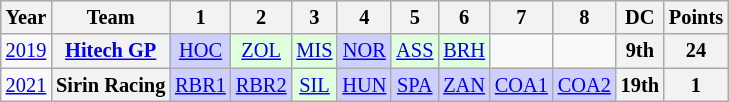<table class="wikitable" style="text-align:center; font-size:85%">
<tr>
<th>Year</th>
<th>Team</th>
<th>1</th>
<th>2</th>
<th>3</th>
<th>4</th>
<th>5</th>
<th>6</th>
<th>7</th>
<th>8</th>
<th>DC</th>
<th>Points</th>
</tr>
<tr>
<td><a href='#'>2019</a></td>
<th nowrap><a href='#'>Hitech GP</a></th>
<td style="background:#CFCFFF;"><a href='#'>HOC</a><br></td>
<td style="background:#dfffdf;"><a href='#'>ZOL</a><br></td>
<td style="background:#DFFFDF;"><a href='#'>MIS</a><br></td>
<td style="background:#CFCFFF;"><a href='#'>NOR</a><br></td>
<td style="background:#DFFFDF;"><a href='#'>ASS</a><br></td>
<td style="background:#DFFFDF;"><a href='#'>BRH</a><br></td>
<td></td>
<td></td>
<th>9th</th>
<th>24</th>
</tr>
<tr>
<td><a href='#'>2021</a></td>
<th nowrap>Sirin Racing</th>
<td style="background:#CFCFFF;"><a href='#'>RBR1</a><br></td>
<td style="background:#CFCFFF;"><a href='#'>RBR2</a><br></td>
<td style="background:#DFFFDF;"><a href='#'>SIL</a><br></td>
<td style="background:#CFCFFF;"><a href='#'>HUN</a><br></td>
<td style="background:#CFCFFF;"><a href='#'>SPA</a><br></td>
<td style="background:#CFCFFF;"><a href='#'>ZAN</a><br></td>
<td style="background:#CFCFFF;"><a href='#'>COA1</a><br></td>
<td style="background:#CFCFFF;"><a href='#'>COA2</a><br></td>
<th>19th</th>
<th>1</th>
</tr>
</table>
